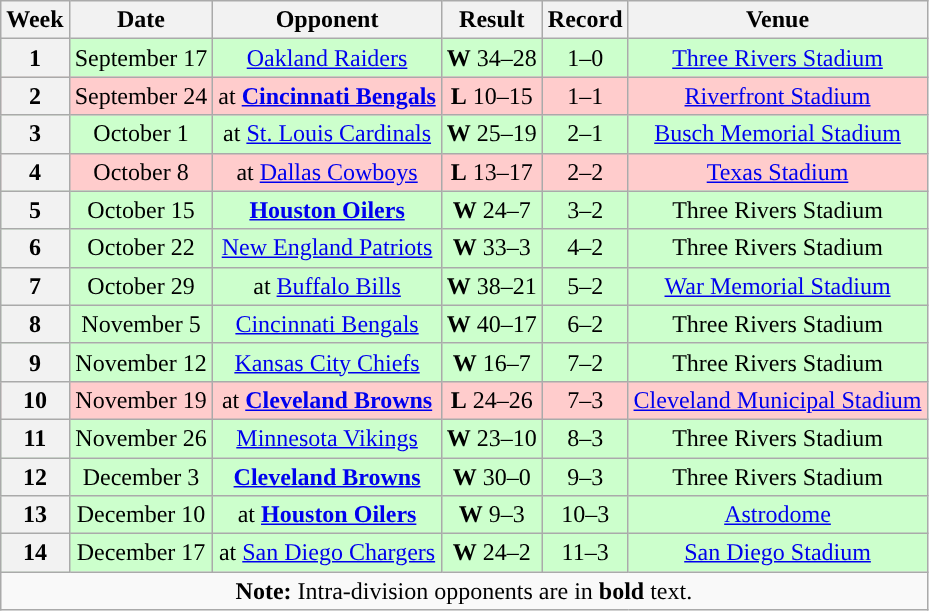<table class="wikitable" style="text-align:center">
<tr>
<th>Week</th>
<th>Date</th>
<th>Opponent</th>
<th>Result</th>
<th>Record</th>
<th>Venue</th>
</tr>
<tr style="background:#cfc">
<th>1</th>
<td>September 17</td>
<td><a href='#'>Oakland Raiders</a></td>
<td><strong>W</strong> 34–28</td>
<td>1–0</td>
<td><a href='#'>Three Rivers Stadium</a></td>
</tr>
<tr style="background:#fcc">
<th>2</th>
<td>September 24</td>
<td>at <strong><a href='#'>Cincinnati Bengals</a></strong></td>
<td><strong>L</strong> 10–15</td>
<td>1–1</td>
<td><a href='#'>Riverfront Stadium</a></td>
</tr>
<tr style="background:#cfc">
<th>3</th>
<td>October 1</td>
<td>at <a href='#'>St. Louis Cardinals</a></td>
<td><strong>W</strong> 25–19</td>
<td>2–1</td>
<td><a href='#'>Busch Memorial Stadium</a></td>
</tr>
<tr style="background:#fcc">
<th>4</th>
<td>October 8</td>
<td>at <a href='#'>Dallas Cowboys</a></td>
<td><strong>L</strong> 13–17</td>
<td>2–2</td>
<td><a href='#'>Texas Stadium</a></td>
</tr>
<tr style="background:#cfc">
<th>5</th>
<td>October 15</td>
<td><strong><a href='#'>Houston Oilers</a></strong></td>
<td><strong>W</strong> 24–7</td>
<td>3–2</td>
<td>Three Rivers Stadium</td>
</tr>
<tr style="background:#cfc">
<th>6</th>
<td>October 22</td>
<td><a href='#'>New England Patriots</a></td>
<td><strong>W</strong> 33–3</td>
<td>4–2</td>
<td>Three Rivers Stadium</td>
</tr>
<tr style="background:#cfc">
<th>7</th>
<td>October 29</td>
<td>at <a href='#'>Buffalo Bills</a></td>
<td><strong>W</strong> 38–21</td>
<td>5–2</td>
<td><a href='#'>War Memorial Stadium</a></td>
</tr>
<tr style="background:#cfc">
<th>8</th>
<td>November 5</td>
<td><a href='#'>Cincinnati Bengals</a></td>
<td><strong>W</strong> 40–17</td>
<td>6–2</td>
<td>Three Rivers Stadium</td>
</tr>
<tr style="background:#cfc">
<th>9</th>
<td>November 12</td>
<td><a href='#'>Kansas City Chiefs</a></td>
<td><strong>W</strong> 16–7</td>
<td>7–2</td>
<td>Three Rivers Stadium</td>
</tr>
<tr style="background:#fcc">
<th>10</th>
<td>November 19</td>
<td>at <strong><a href='#'>Cleveland Browns</a></strong></td>
<td><strong>L</strong> 24–26</td>
<td>7–3</td>
<td><a href='#'>Cleveland Municipal Stadium</a></td>
</tr>
<tr style="background:#cfc">
<th>11</th>
<td>November 26</td>
<td><a href='#'>Minnesota Vikings</a></td>
<td><strong>W</strong> 23–10</td>
<td>8–3</td>
<td>Three Rivers Stadium</td>
</tr>
<tr style="background:#cfc">
<th>12</th>
<td>December 3</td>
<td><strong><a href='#'>Cleveland Browns</a></strong></td>
<td><strong>W</strong> 30–0</td>
<td>9–3</td>
<td>Three Rivers Stadium</td>
</tr>
<tr style="background:#cfc">
<th>13</th>
<td>December 10</td>
<td>at <strong><a href='#'>Houston Oilers</a></strong></td>
<td><strong>W</strong> 9–3</td>
<td>10–3</td>
<td><a href='#'>Astrodome</a></td>
</tr>
<tr style="background:#cfc">
<th>14</th>
<td>December 17</td>
<td>at <a href='#'>San Diego Chargers</a></td>
<td><strong>W</strong> 24–2</td>
<td>11–3</td>
<td><a href='#'>San Diego Stadium</a></td>
</tr>
<tr>
<td colspan="8"><strong>Note:</strong> Intra-division opponents are in <strong>bold</strong> text.</td>
</tr>
</table>
